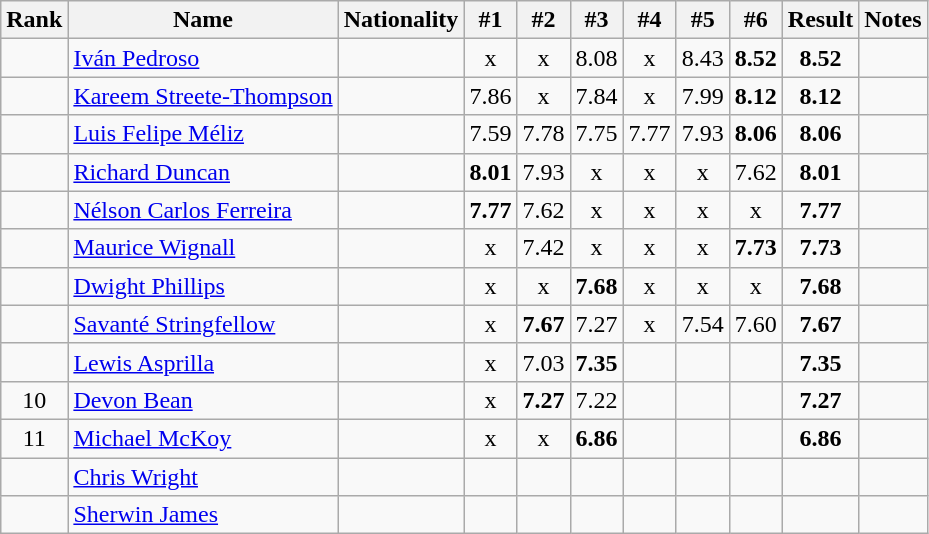<table class="wikitable sortable" style="text-align:center">
<tr>
<th>Rank</th>
<th>Name</th>
<th>Nationality</th>
<th>#1</th>
<th>#2</th>
<th>#3</th>
<th>#4</th>
<th>#5</th>
<th>#6</th>
<th>Result</th>
<th>Notes</th>
</tr>
<tr>
<td></td>
<td align=left><a href='#'>Iván Pedroso</a></td>
<td align=left></td>
<td>x</td>
<td>x</td>
<td>8.08</td>
<td>x</td>
<td>8.43</td>
<td><strong>8.52</strong></td>
<td><strong>8.52</strong></td>
<td></td>
</tr>
<tr>
<td></td>
<td align=left><a href='#'>Kareem Streete-Thompson</a></td>
<td align=left></td>
<td>7.86</td>
<td>x</td>
<td>7.84</td>
<td>x</td>
<td>7.99</td>
<td><strong>8.12</strong></td>
<td><strong>8.12</strong></td>
<td></td>
</tr>
<tr>
<td></td>
<td align=left><a href='#'>Luis Felipe Méliz</a></td>
<td align=left></td>
<td>7.59</td>
<td>7.78</td>
<td>7.75</td>
<td>7.77</td>
<td>7.93</td>
<td><strong>8.06</strong></td>
<td><strong>8.06</strong></td>
<td></td>
</tr>
<tr>
<td></td>
<td align=left><a href='#'>Richard Duncan</a></td>
<td align=left></td>
<td><strong>8.01</strong></td>
<td>7.93</td>
<td>x</td>
<td>x</td>
<td>x</td>
<td>7.62</td>
<td><strong>8.01</strong></td>
<td></td>
</tr>
<tr>
<td></td>
<td align=left><a href='#'>Nélson Carlos Ferreira</a></td>
<td align=left></td>
<td><strong>7.77</strong></td>
<td>7.62</td>
<td>x</td>
<td>x</td>
<td>x</td>
<td>x</td>
<td><strong>7.77</strong></td>
<td></td>
</tr>
<tr>
<td></td>
<td align=left><a href='#'>Maurice Wignall</a></td>
<td align=left></td>
<td>x</td>
<td>7.42</td>
<td>x</td>
<td>x</td>
<td>x</td>
<td><strong>7.73</strong></td>
<td><strong>7.73</strong></td>
<td></td>
</tr>
<tr>
<td></td>
<td align=left><a href='#'>Dwight Phillips</a></td>
<td align=left></td>
<td>x</td>
<td>x</td>
<td><strong>7.68</strong></td>
<td>x</td>
<td>x</td>
<td>x</td>
<td><strong>7.68</strong></td>
<td></td>
</tr>
<tr>
<td></td>
<td align=left><a href='#'>Savanté Stringfellow</a></td>
<td align=left></td>
<td>x</td>
<td><strong>7.67</strong></td>
<td>7.27</td>
<td>x</td>
<td>7.54</td>
<td>7.60</td>
<td><strong>7.67</strong></td>
<td></td>
</tr>
<tr>
<td></td>
<td align=left><a href='#'>Lewis Asprilla</a></td>
<td align=left></td>
<td>x</td>
<td>7.03</td>
<td><strong>7.35</strong></td>
<td></td>
<td></td>
<td></td>
<td><strong>7.35</strong></td>
<td></td>
</tr>
<tr>
<td>10</td>
<td align=left><a href='#'>Devon Bean</a></td>
<td align=left></td>
<td>x</td>
<td><strong>7.27</strong></td>
<td>7.22</td>
<td></td>
<td></td>
<td></td>
<td><strong>7.27</strong></td>
<td></td>
</tr>
<tr>
<td>11</td>
<td align=left><a href='#'>Michael McKoy</a></td>
<td align=left></td>
<td>x</td>
<td>x</td>
<td><strong>6.86</strong></td>
<td></td>
<td></td>
<td></td>
<td><strong>6.86</strong></td>
<td></td>
</tr>
<tr>
<td></td>
<td align=left><a href='#'>Chris Wright</a></td>
<td align=left></td>
<td></td>
<td></td>
<td></td>
<td></td>
<td></td>
<td></td>
<td><strong></strong></td>
<td></td>
</tr>
<tr>
<td></td>
<td align=left><a href='#'>Sherwin James</a></td>
<td align=left></td>
<td></td>
<td></td>
<td></td>
<td></td>
<td></td>
<td></td>
<td><strong></strong></td>
<td></td>
</tr>
</table>
